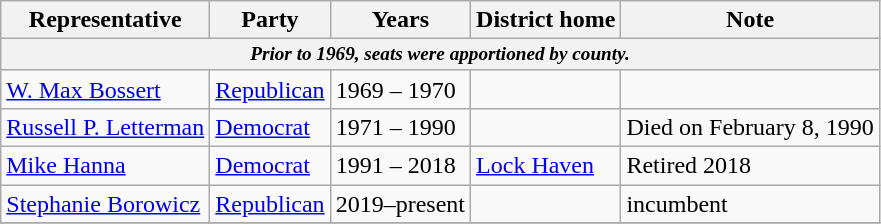<table class=wikitable>
<tr valign=bottom>
<th>Representative</th>
<th>Party</th>
<th>Years</th>
<th>District home</th>
<th>Note</th>
</tr>
<tr>
<th colspan=5 style="font-size: 80%;"><em>Prior to 1969, seats were apportioned by county.</em></th>
</tr>
<tr>
<td><a href='#'>W. Max Bossert</a></td>
<td><a href='#'>Republican</a></td>
<td>1969 – 1970</td>
<td></td>
<td></td>
</tr>
<tr>
<td><a href='#'>Russell P. Letterman</a></td>
<td><a href='#'>Democrat</a></td>
<td>1971 – 1990</td>
<td></td>
<td>Died on February 8, 1990</td>
</tr>
<tr>
<td><a href='#'>Mike Hanna</a></td>
<td><a href='#'>Democrat</a></td>
<td>1991 – 2018</td>
<td><a href='#'>Lock Haven</a></td>
<td>Retired 2018</td>
</tr>
<tr>
<td><a href='#'>Stephanie Borowicz</a></td>
<td><a href='#'>Republican</a></td>
<td>2019–present</td>
<td></td>
<td>incumbent</td>
</tr>
<tr>
</tr>
</table>
